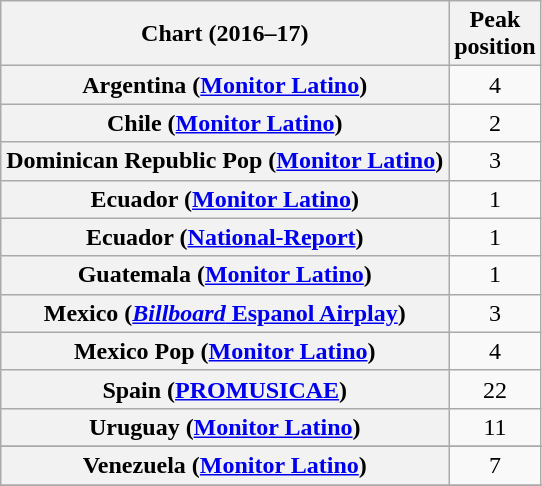<table class="wikitable sortable plainrowheaders" style="text-align:center">
<tr>
<th>Chart (2016–17)</th>
<th>Peak<br>position</th>
</tr>
<tr>
<th scope="row">Argentina (<a href='#'>Monitor Latino</a>)</th>
<td>4</td>
</tr>
<tr>
<th scope="row">Chile (<a href='#'>Monitor Latino</a>)</th>
<td>2</td>
</tr>
<tr>
<th scope="row">Dominican  Republic Pop (<a href='#'>Monitor Latino</a>)</th>
<td>3</td>
</tr>
<tr>
<th scope="row">Ecuador (<a href='#'>Monitor Latino</a>)</th>
<td>1</td>
</tr>
<tr>
<th scope="row">Ecuador (<a href='#'>National-Report</a>)</th>
<td>1</td>
</tr>
<tr>
<th scope="row">Guatemala (<a href='#'>Monitor Latino</a>)</th>
<td>1</td>
</tr>
<tr>
<th scope="row">Mexico (<a href='#'><em>Billboard</em> Espanol Airplay</a>)</th>
<td>3</td>
</tr>
<tr>
<th scope="row">Mexico Pop (<a href='#'>Monitor Latino</a>)</th>
<td>4</td>
</tr>
<tr>
<th scope="row">Spain (<a href='#'>PROMUSICAE</a>)</th>
<td>22</td>
</tr>
<tr>
<th scope="row">Uruguay (<a href='#'>Monitor Latino</a>)</th>
<td>11</td>
</tr>
<tr>
</tr>
<tr>
</tr>
<tr>
</tr>
<tr>
<th scope="row">Venezuela (<a href='#'>Monitor Latino</a>)</th>
<td>7</td>
</tr>
<tr>
</tr>
</table>
